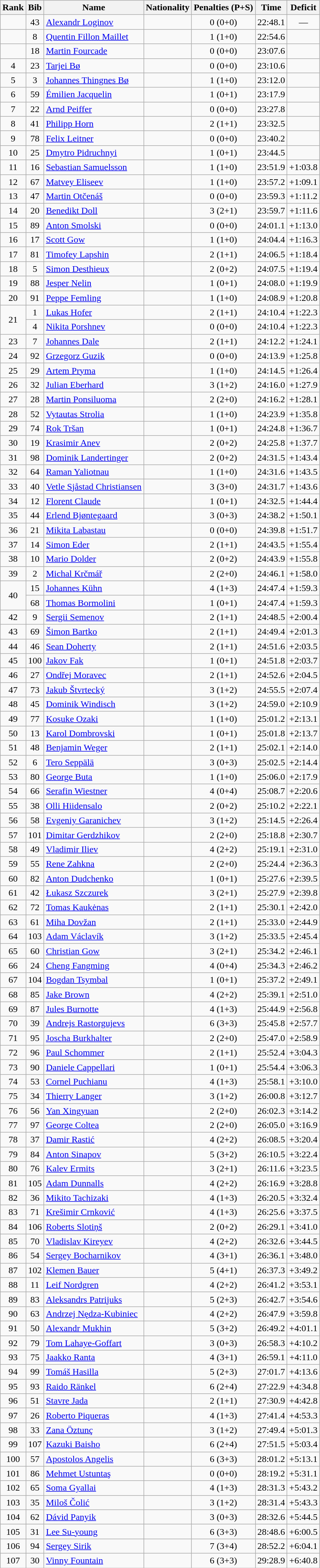<table class="wikitable sortable" style="text-align:center">
<tr>
<th>Rank</th>
<th>Bib</th>
<th>Name</th>
<th>Nationality</th>
<th>Penalties (P+S)</th>
<th>Time</th>
<th>Deficit</th>
</tr>
<tr>
<td></td>
<td>43</td>
<td align=left><a href='#'>Alexandr Loginov</a></td>
<td align=left></td>
<td>0 (0+0)</td>
<td>22:48.1</td>
<td>—</td>
</tr>
<tr>
<td></td>
<td>8</td>
<td align=left><a href='#'>Quentin Fillon Maillet</a></td>
<td align=left></td>
<td>1 (1+0)</td>
<td>22:54.6</td>
<td></td>
</tr>
<tr>
<td></td>
<td>18</td>
<td align=left><a href='#'>Martin Fourcade</a></td>
<td align=left></td>
<td>0 (0+0)</td>
<td>23:07.6</td>
<td></td>
</tr>
<tr>
<td>4</td>
<td>23</td>
<td align=left><a href='#'>Tarjei Bø</a></td>
<td align=left></td>
<td>0 (0+0)</td>
<td>23:10.6</td>
<td></td>
</tr>
<tr>
<td>5</td>
<td>3</td>
<td align=left><a href='#'>Johannes Thingnes Bø</a></td>
<td align=left></td>
<td>1 (1+0)</td>
<td>23:12.0</td>
<td></td>
</tr>
<tr>
<td>6</td>
<td>59</td>
<td align=left><a href='#'>Émilien Jacquelin</a></td>
<td align=left></td>
<td>1 (0+1)</td>
<td>23:17.9</td>
<td></td>
</tr>
<tr>
<td>7</td>
<td>22</td>
<td align=left><a href='#'>Arnd Peiffer</a></td>
<td align=left></td>
<td>0 (0+0)</td>
<td>23:27.8</td>
<td></td>
</tr>
<tr>
<td>8</td>
<td>41</td>
<td align=left><a href='#'>Philipp Horn</a></td>
<td align=left></td>
<td>2 (1+1)</td>
<td>23:32.5</td>
<td></td>
</tr>
<tr>
<td>9</td>
<td>78</td>
<td align=left><a href='#'>Felix Leitner</a></td>
<td align=left></td>
<td>0 (0+0)</td>
<td>23:40.2</td>
<td></td>
</tr>
<tr>
<td>10</td>
<td>25</td>
<td align=left><a href='#'>Dmytro Pidruchnyi</a></td>
<td align=left></td>
<td>1 (0+1)</td>
<td>23:44.5</td>
<td></td>
</tr>
<tr>
<td>11</td>
<td>16</td>
<td align=left><a href='#'>Sebastian Samuelsson</a></td>
<td align=left></td>
<td>1 (1+0)</td>
<td>23:51.9</td>
<td>+1:03.8</td>
</tr>
<tr>
<td>12</td>
<td>67</td>
<td align=left><a href='#'>Matvey Eliseev</a></td>
<td align=left></td>
<td>1 (1+0)</td>
<td>23:57.2</td>
<td>+1:09.1</td>
</tr>
<tr>
<td>13</td>
<td>47</td>
<td align=left><a href='#'>Martin Otčenáš</a></td>
<td align=left></td>
<td>0 (0+0)</td>
<td>23:59.3</td>
<td>+1:11.2</td>
</tr>
<tr>
<td>14</td>
<td>20</td>
<td align=left><a href='#'>Benedikt Doll</a></td>
<td align=left></td>
<td>3 (2+1)</td>
<td>23:59.7</td>
<td>+1:11.6</td>
</tr>
<tr>
<td>15</td>
<td>89</td>
<td align=left><a href='#'>Anton Smolski</a></td>
<td align=left></td>
<td>0 (0+0)</td>
<td>24:01.1</td>
<td>+1:13.0</td>
</tr>
<tr>
<td>16</td>
<td>17</td>
<td align=left><a href='#'>Scott Gow</a></td>
<td align=left></td>
<td>1 (1+0)</td>
<td>24:04.4</td>
<td>+1:16.3</td>
</tr>
<tr>
<td>17</td>
<td>81</td>
<td align=left><a href='#'>Timofey Lapshin</a></td>
<td align=left></td>
<td>2 (1+1)</td>
<td>24:06.5</td>
<td>+1:18.4</td>
</tr>
<tr>
<td>18</td>
<td>5</td>
<td align=left><a href='#'>Simon Desthieux</a></td>
<td align=left></td>
<td>2 (0+2)</td>
<td>24:07.5</td>
<td>+1:19.4</td>
</tr>
<tr>
<td>19</td>
<td>88</td>
<td align=left><a href='#'>Jesper Nelin</a></td>
<td align=left></td>
<td>1 (0+1)</td>
<td>24:08.0</td>
<td>+1:19.9</td>
</tr>
<tr>
<td>20</td>
<td>91</td>
<td align=left><a href='#'>Peppe Femling</a></td>
<td align=left></td>
<td>1 (1+0)</td>
<td>24:08.9</td>
<td>+1:20.8</td>
</tr>
<tr>
<td rowspan=2>21</td>
<td>1</td>
<td align=left><a href='#'>Lukas Hofer</a></td>
<td align=left></td>
<td>2 (1+1)</td>
<td>24:10.4</td>
<td>+1:22.3</td>
</tr>
<tr>
<td>4</td>
<td align=left><a href='#'>Nikita Porshnev</a></td>
<td align=left></td>
<td>0 (0+0)</td>
<td>24:10.4</td>
<td>+1:22.3</td>
</tr>
<tr>
<td>23</td>
<td>7</td>
<td align=left><a href='#'>Johannes Dale</a></td>
<td align=left></td>
<td>2 (1+1)</td>
<td>24:12.2</td>
<td>+1:24.1</td>
</tr>
<tr>
<td>24</td>
<td>92</td>
<td align=left><a href='#'>Grzegorz Guzik</a></td>
<td align=left></td>
<td>0 (0+0)</td>
<td>24:13.9</td>
<td>+1:25.8</td>
</tr>
<tr>
<td>25</td>
<td>29</td>
<td align=left><a href='#'>Artem Pryma</a></td>
<td align=left></td>
<td>1 (1+0)</td>
<td>24:14.5</td>
<td>+1:26.4</td>
</tr>
<tr>
<td>26</td>
<td>32</td>
<td align=left><a href='#'>Julian Eberhard</a></td>
<td align=left></td>
<td>3 (1+2)</td>
<td>24:16.0</td>
<td>+1:27.9</td>
</tr>
<tr>
<td>27</td>
<td>28</td>
<td align=left><a href='#'>Martin Ponsiluoma</a></td>
<td align=left></td>
<td>2 (2+0)</td>
<td>24:16.2</td>
<td>+1:28.1</td>
</tr>
<tr>
<td>28</td>
<td>52</td>
<td align=left><a href='#'>Vytautas Strolia</a></td>
<td align=left></td>
<td>1 (1+0)</td>
<td>24:23.9</td>
<td>+1:35.8</td>
</tr>
<tr>
<td>29</td>
<td>74</td>
<td align=left><a href='#'>Rok Tršan</a></td>
<td align=left></td>
<td>1 (0+1)</td>
<td>24:24.8</td>
<td>+1:36.7</td>
</tr>
<tr>
<td>30</td>
<td>19</td>
<td align=left><a href='#'>Krasimir Anev</a></td>
<td align=left></td>
<td>2 (0+2)</td>
<td>24:25.8</td>
<td>+1:37.7</td>
</tr>
<tr>
<td>31</td>
<td>98</td>
<td align=left><a href='#'>Dominik Landertinger</a></td>
<td align=left></td>
<td>2 (0+2)</td>
<td>24:31.5</td>
<td>+1:43.4</td>
</tr>
<tr>
<td>32</td>
<td>64</td>
<td align=left><a href='#'>Raman Yaliotnau</a></td>
<td align=left></td>
<td>1 (1+0)</td>
<td>24:31.6</td>
<td>+1:43.5</td>
</tr>
<tr>
<td>33</td>
<td>40</td>
<td align=left><a href='#'>Vetle Sjåstad Christiansen</a></td>
<td align=left></td>
<td>3 (3+0)</td>
<td>24:31.7</td>
<td>+1:43.6</td>
</tr>
<tr>
<td>34</td>
<td>12</td>
<td align=left><a href='#'>Florent Claude</a></td>
<td align=left></td>
<td>1 (0+1)</td>
<td>24:32.5</td>
<td>+1:44.4</td>
</tr>
<tr>
<td>35</td>
<td>44</td>
<td align=left><a href='#'>Erlend Bjøntegaard</a></td>
<td align=left></td>
<td>3 (0+3)</td>
<td>24:38.2</td>
<td>+1:50.1</td>
</tr>
<tr>
<td>36</td>
<td>21</td>
<td align=left><a href='#'>Mikita Labastau</a></td>
<td align=left></td>
<td>0 (0+0)</td>
<td>24:39.8</td>
<td>+1:51.7</td>
</tr>
<tr>
<td>37</td>
<td>14</td>
<td align=left><a href='#'>Simon Eder</a></td>
<td align=left></td>
<td>2 (1+1)</td>
<td>24:43.5</td>
<td>+1:55.4</td>
</tr>
<tr>
<td>38</td>
<td>10</td>
<td align=left><a href='#'>Mario Dolder</a></td>
<td align=left></td>
<td>2 (0+2)</td>
<td>24:43.9</td>
<td>+1:55.8</td>
</tr>
<tr>
<td>39</td>
<td>2</td>
<td align=left><a href='#'>Michal Krčmář</a></td>
<td align=left></td>
<td>2 (2+0)</td>
<td>24:46.1</td>
<td>+1:58.0</td>
</tr>
<tr>
<td rowspan=2>40</td>
<td>15</td>
<td align=left><a href='#'>Johannes Kühn</a></td>
<td align=left></td>
<td>4 (1+3)</td>
<td>24:47.4</td>
<td>+1:59.3</td>
</tr>
<tr>
<td>68</td>
<td align=left><a href='#'>Thomas Bormolini</a></td>
<td align=left></td>
<td>1 (0+1)</td>
<td>24:47.4</td>
<td>+1:59.3</td>
</tr>
<tr>
<td>42</td>
<td>9</td>
<td align=left><a href='#'>Sergii Semenov</a></td>
<td align=left></td>
<td>2 (1+1)</td>
<td>24:48.5</td>
<td>+2:00.4</td>
</tr>
<tr>
<td>43</td>
<td>69</td>
<td align=left><a href='#'>Šimon Bartko</a></td>
<td align=left></td>
<td>2 (1+1)</td>
<td>24:49.4</td>
<td>+2:01.3</td>
</tr>
<tr>
<td>44</td>
<td>46</td>
<td align=left><a href='#'> Sean Doherty</a></td>
<td align=left></td>
<td>2 (1+1)</td>
<td>24:51.6</td>
<td>+2:03.5</td>
</tr>
<tr>
<td>45</td>
<td>100</td>
<td align=left><a href='#'>Jakov Fak</a></td>
<td align=left></td>
<td>1 (0+1)</td>
<td>24:51.8</td>
<td>+2:03.7</td>
</tr>
<tr>
<td>46</td>
<td>27</td>
<td align=left><a href='#'>Ondřej Moravec</a></td>
<td align=left></td>
<td>2 (1+1)</td>
<td>24:52.6</td>
<td>+2:04.5</td>
</tr>
<tr>
<td>47</td>
<td>73</td>
<td align=left><a href='#'>Jakub Štvrtecký</a></td>
<td align=left></td>
<td>3 (1+2)</td>
<td>24:55.5</td>
<td>+2:07.4</td>
</tr>
<tr>
<td>48</td>
<td>45</td>
<td align=left><a href='#'>Dominik Windisch</a></td>
<td align=left></td>
<td>3 (1+2)</td>
<td>24:59.0</td>
<td>+2:10.9</td>
</tr>
<tr>
<td>49</td>
<td>77</td>
<td align=left><a href='#'> Kosuke Ozaki</a></td>
<td align=left></td>
<td>1 (1+0)</td>
<td>25:01.2</td>
<td>+2:13.1</td>
</tr>
<tr>
<td>50</td>
<td>13</td>
<td align=left><a href='#'>Karol Dombrovski</a></td>
<td align=left></td>
<td>1 (0+1)</td>
<td>25:01.8</td>
<td>+2:13.7</td>
</tr>
<tr>
<td>51</td>
<td>48</td>
<td align=left><a href='#'>Benjamin Weger</a></td>
<td align=left></td>
<td>2 (1+1)</td>
<td>25:02.1</td>
<td>+2:14.0</td>
</tr>
<tr>
<td>52</td>
<td>6</td>
<td align=left><a href='#'>Tero Seppälä</a></td>
<td align=left></td>
<td>3 (0+3)</td>
<td>25:02.5</td>
<td>+2:14.4</td>
</tr>
<tr>
<td>53</td>
<td>80</td>
<td align=left><a href='#'>George Buta</a></td>
<td align=left></td>
<td>1 (1+0)</td>
<td>25:06.0</td>
<td>+2:17.9</td>
</tr>
<tr>
<td>54</td>
<td>66</td>
<td align=left><a href='#'>Serafin Wiestner</a></td>
<td align=left></td>
<td>4 (0+4)</td>
<td>25:08.7</td>
<td>+2:20.6</td>
</tr>
<tr>
<td>55</td>
<td>38</td>
<td align=left><a href='#'>Olli Hiidensalo</a></td>
<td align=left></td>
<td>2 (0+2)</td>
<td>25:10.2</td>
<td>+2:22.1</td>
</tr>
<tr>
<td>56</td>
<td>58</td>
<td align=left><a href='#'>Evgeniy Garanichev</a></td>
<td align=left></td>
<td>3 (1+2)</td>
<td>25:14.5</td>
<td>+2:26.4</td>
</tr>
<tr>
<td>57</td>
<td>101</td>
<td align=left><a href='#'>Dimitar Gerdzhikov</a></td>
<td align=left></td>
<td>2 (2+0)</td>
<td>25:18.8</td>
<td>+2:30.7</td>
</tr>
<tr>
<td>58</td>
<td>49</td>
<td align=left><a href='#'>Vladimir Iliev</a></td>
<td align=left></td>
<td>4 (2+2)</td>
<td>25:19.1</td>
<td>+2:31.0</td>
</tr>
<tr>
<td>59</td>
<td>55</td>
<td align=left><a href='#'>Rene Zahkna</a></td>
<td align=left></td>
<td>2 (2+0)</td>
<td>25:24.4</td>
<td>+2:36.3</td>
</tr>
<tr>
<td>60</td>
<td>82</td>
<td align=left><a href='#'>Anton Dudchenko</a></td>
<td align=left></td>
<td>1 (0+1)</td>
<td>25:27.6</td>
<td>+2:39.5</td>
</tr>
<tr>
<td>61</td>
<td>42</td>
<td align=left><a href='#'>Łukasz Szczurek</a></td>
<td align=left></td>
<td>3 (2+1)</td>
<td>25:27.9</td>
<td>+2:39.8</td>
</tr>
<tr>
<td>62</td>
<td>72</td>
<td align=left><a href='#'>Tomas Kaukėnas</a></td>
<td align=left></td>
<td>2 (1+1)</td>
<td>25:30.1</td>
<td>+2:42.0</td>
</tr>
<tr>
<td>63</td>
<td>61</td>
<td align=left><a href='#'>Miha Dovžan</a></td>
<td align=left></td>
<td>2 (1+1)</td>
<td>25:33.0</td>
<td>+2:44.9</td>
</tr>
<tr>
<td>64</td>
<td>103</td>
<td align=left><a href='#'>Adam Václavík</a></td>
<td align=left></td>
<td>3 (1+2)</td>
<td>25:33.5</td>
<td>+2:45.4</td>
</tr>
<tr>
<td>65</td>
<td>60</td>
<td align=left><a href='#'>Christian Gow</a></td>
<td align=left></td>
<td>3 (2+1)</td>
<td>25:34.2</td>
<td>+2:46.1</td>
</tr>
<tr>
<td>66</td>
<td>24</td>
<td align=left><a href='#'>Cheng Fangming</a></td>
<td align=left></td>
<td>4 (0+4)</td>
<td>25:34.3</td>
<td>+2:46.2</td>
</tr>
<tr>
<td>67</td>
<td>104</td>
<td align=left><a href='#'>Bogdan Tsymbal</a></td>
<td align=left></td>
<td>1 (0+1)</td>
<td>25:37.2</td>
<td>+2:49.1</td>
</tr>
<tr>
<td>68</td>
<td>85</td>
<td align=left><a href='#'>Jake Brown</a></td>
<td align=left></td>
<td>4 (2+2)</td>
<td>25:39.1</td>
<td>+2:51.0</td>
</tr>
<tr>
<td>69</td>
<td>87</td>
<td align=left><a href='#'>Jules Burnotte</a></td>
<td align=left></td>
<td>4 (1+3)</td>
<td>25:44.9</td>
<td>+2:56.8</td>
</tr>
<tr>
<td>70</td>
<td>39</td>
<td align=left><a href='#'>Andrejs Rastorgujevs</a></td>
<td align=left></td>
<td>6 (3+3)</td>
<td>25:45.8</td>
<td>+2:57.7</td>
</tr>
<tr>
<td>71</td>
<td>95</td>
<td align=left><a href='#'>Joscha Burkhalter</a></td>
<td align=left></td>
<td>2 (2+0)</td>
<td>25:47.0</td>
<td>+2:58.9</td>
</tr>
<tr>
<td>72</td>
<td>96</td>
<td align=left><a href='#'>Paul Schommer</a></td>
<td align=left></td>
<td>2 (1+1)</td>
<td>25:52.4</td>
<td>+3:04.3</td>
</tr>
<tr>
<td>73</td>
<td>90</td>
<td align=left><a href='#'>Daniele Cappellari</a></td>
<td align=left></td>
<td>1 (0+1)</td>
<td>25:54.4</td>
<td>+3:06.3</td>
</tr>
<tr>
<td>74</td>
<td>53</td>
<td align=left><a href='#'>Cornel Puchianu</a></td>
<td align=left></td>
<td>4 (1+3)</td>
<td>25:58.1</td>
<td>+3:10.0</td>
</tr>
<tr>
<td>75</td>
<td>34</td>
<td align=left><a href='#'>Thierry Langer</a></td>
<td align=left></td>
<td>3 (1+2)</td>
<td>26:00.8</td>
<td>+3:12.7</td>
</tr>
<tr>
<td>76</td>
<td>56</td>
<td align=left><a href='#'>Yan Xingyuan</a></td>
<td align=left></td>
<td>2 (2+0)</td>
<td>26:02.3</td>
<td>+3:14.2</td>
</tr>
<tr>
<td>77</td>
<td>97</td>
<td align=left><a href='#'>George Coltea</a></td>
<td align=left></td>
<td>2 (2+0)</td>
<td>26:05.0</td>
<td>+3:16.9</td>
</tr>
<tr>
<td>78</td>
<td>37</td>
<td align=left><a href='#'>Damir Rastić</a></td>
<td align=left></td>
<td>4 (2+2)</td>
<td>26:08.5</td>
<td>+3:20.4</td>
</tr>
<tr>
<td>79</td>
<td>84</td>
<td align=left><a href='#'>Anton Sinapov</a></td>
<td align=left></td>
<td>5 (3+2)</td>
<td>26:10.5</td>
<td>+3:22.4</td>
</tr>
<tr>
<td>80</td>
<td>76</td>
<td align=left><a href='#'>Kalev Ermits</a></td>
<td align=left></td>
<td>3 (2+1)</td>
<td>26:11.6</td>
<td>+3:23.5</td>
</tr>
<tr>
<td>81</td>
<td>105</td>
<td align=left><a href='#'>Adam Dunnalls</a></td>
<td align=left></td>
<td>4 (2+2)</td>
<td>26:16.9</td>
<td>+3:28.8</td>
</tr>
<tr>
<td>82</td>
<td>36</td>
<td align=left><a href='#'>Mikito Tachizaki</a></td>
<td align=left></td>
<td>4 (1+3)</td>
<td>26:20.5</td>
<td>+3:32.4</td>
</tr>
<tr>
<td>83</td>
<td>71</td>
<td align=left><a href='#'>Krešimir Crnković</a></td>
<td align=left></td>
<td>4 (1+3)</td>
<td>26:25.6</td>
<td>+3:37.5</td>
</tr>
<tr>
<td>84</td>
<td>106</td>
<td align=left><a href='#'>Roberts Slotiņš</a></td>
<td align=left></td>
<td>2 (0+2)</td>
<td>26:29.1</td>
<td>+3:41.0</td>
</tr>
<tr>
<td>85</td>
<td>70</td>
<td align=left><a href='#'>Vladislav Kireyev</a></td>
<td align=left></td>
<td>4 (2+2)</td>
<td>26:32.6</td>
<td>+3:44.5</td>
</tr>
<tr>
<td>86</td>
<td>54</td>
<td align=left><a href='#'>Sergey Bocharnikov</a></td>
<td align=left></td>
<td>4 (3+1)</td>
<td>26:36.1</td>
<td>+3:48.0</td>
</tr>
<tr>
<td>87</td>
<td>102</td>
<td align=left><a href='#'>Klemen Bauer</a></td>
<td align=left></td>
<td>5 (4+1)</td>
<td>26:37.3</td>
<td>+3:49.2</td>
</tr>
<tr>
<td>88</td>
<td>11</td>
<td align=left><a href='#'>Leif Nordgren</a></td>
<td align=left></td>
<td>4 (2+2)</td>
<td>26:41.2</td>
<td>+3:53.1</td>
</tr>
<tr>
<td>89</td>
<td>83</td>
<td align=left><a href='#'>Aleksandrs Patrijuks</a></td>
<td align=left></td>
<td>5 (2+3)</td>
<td>26:42.7</td>
<td>+3:54.6</td>
</tr>
<tr>
<td>90</td>
<td>63</td>
<td align=left><a href='#'>Andrzej Nędza-Kubiniec</a></td>
<td align=left></td>
<td>4 (2+2)</td>
<td>26:47.9</td>
<td>+3:59.8</td>
</tr>
<tr>
<td>91</td>
<td>50</td>
<td align=left><a href='#'>Alexandr Mukhin</a></td>
<td align=left></td>
<td>5 (3+2)</td>
<td>26:49.2</td>
<td>+4:01.1</td>
</tr>
<tr>
<td>92</td>
<td>79</td>
<td align=left><a href='#'>Tom Lahaye-Goffart</a></td>
<td align=left></td>
<td>3 (0+3)</td>
<td>26:58.3</td>
<td>+4:10.2</td>
</tr>
<tr>
<td>93</td>
<td>75</td>
<td align=left><a href='#'>Jaakko Ranta</a></td>
<td align=left></td>
<td>4 (3+1)</td>
<td>26:59.1</td>
<td>+4:11.0</td>
</tr>
<tr>
<td>94</td>
<td>99</td>
<td align=left><a href='#'>Tomáš Hasilla</a></td>
<td align=left></td>
<td>5 (2+3)</td>
<td>27:01.7</td>
<td>+4:13.6</td>
</tr>
<tr>
<td>95</td>
<td>93</td>
<td align=left><a href='#'>Raido Ränkel</a></td>
<td align=left></td>
<td>6 (2+4)</td>
<td>27:22.9</td>
<td>+4:34.8</td>
</tr>
<tr>
<td>96</td>
<td>51</td>
<td align=left><a href='#'>Stavre Jada</a></td>
<td align=left></td>
<td>2 (1+1)</td>
<td>27:30.9</td>
<td>+4:42.8</td>
</tr>
<tr>
<td>97</td>
<td>26</td>
<td align=left><a href='#'>Roberto Piqueras</a></td>
<td align=left></td>
<td>4 (1+3)</td>
<td>27:41.4</td>
<td>+4:53.3</td>
</tr>
<tr>
<td>98</td>
<td>33</td>
<td align=left><a href='#'>Zana Öztunç</a></td>
<td align=left></td>
<td>3 (1+2)</td>
<td>27:49.4</td>
<td>+5:01.3</td>
</tr>
<tr>
<td>99</td>
<td>107</td>
<td align=left><a href='#'>Kazuki Baisho</a></td>
<td align=left></td>
<td>6 (2+4)</td>
<td>27:51.5</td>
<td>+5:03.4</td>
</tr>
<tr>
<td>100</td>
<td>57</td>
<td align=left><a href='#'>Apostolos Angelis</a></td>
<td align=left></td>
<td>6 (3+3)</td>
<td>28:01.2</td>
<td>+5:13.1</td>
</tr>
<tr>
<td>101</td>
<td>86</td>
<td align=left><a href='#'>Mehmet Ustuntaş</a></td>
<td align=left></td>
<td>0 (0+0)</td>
<td>28:19.2</td>
<td>+5:31.1</td>
</tr>
<tr>
<td>102</td>
<td>65</td>
<td align=left><a href='#'>Soma Gyallai</a></td>
<td align=left></td>
<td>4 (1+3)</td>
<td>28:31.3</td>
<td>+5:43.2</td>
</tr>
<tr>
<td>103</td>
<td>35</td>
<td align=left><a href='#'>Miloš Čolić</a></td>
<td align=left></td>
<td>3 (1+2)</td>
<td>28:31.4</td>
<td>+5:43.3</td>
</tr>
<tr>
<td>104</td>
<td>62</td>
<td align=left><a href='#'>Dávid Panyik</a></td>
<td align=left></td>
<td>3 (0+3)</td>
<td>28:32.6</td>
<td>+5:44.5</td>
</tr>
<tr>
<td>105</td>
<td>31</td>
<td align=left><a href='#'>Lee Su-young</a></td>
<td align=left></td>
<td>6 (3+3)</td>
<td>28:48.6</td>
<td>+6:00.5</td>
</tr>
<tr>
<td>106</td>
<td>94</td>
<td align=left><a href='#'>Sergey Sirik</a></td>
<td align=left></td>
<td>7 (3+4)</td>
<td>28:52.2</td>
<td>+6:04.1</td>
</tr>
<tr>
<td>107</td>
<td>30</td>
<td align=left><a href='#'>Vinny Fountain</a></td>
<td align=left></td>
<td>6 (3+3)</td>
<td>29:28.9</td>
<td>+6:40.8</td>
</tr>
</table>
